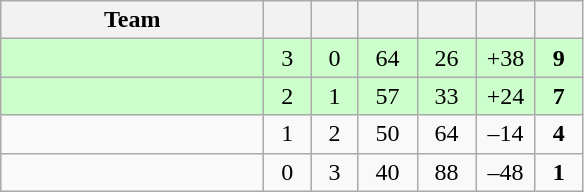<table class="wikitable" style="text-align:center;">
<tr>
<th style="width:10.5em;">Team</th>
<th style="width:1.5em;"></th>
<th style="width:1.5em;"></th>
<th style="width:2.0em;"></th>
<th style="width:2.0em;"></th>
<th style="width:2.0em;"></th>
<th style="width:1.5em;"></th>
</tr>
<tr bgcolor="#cfc">
<td align="left"></td>
<td>3</td>
<td>0</td>
<td>64</td>
<td>26</td>
<td>+38</td>
<td><strong>9</strong></td>
</tr>
<tr bgcolor="#cfc">
<td align="left"></td>
<td>2</td>
<td>1</td>
<td>57</td>
<td>33</td>
<td>+24</td>
<td><strong>7</strong></td>
</tr>
<tr>
<td align="left"></td>
<td>1</td>
<td>2</td>
<td>50</td>
<td>64</td>
<td>–14</td>
<td><strong>4</strong></td>
</tr>
<tr>
<td align="left"></td>
<td>0</td>
<td>3</td>
<td>40</td>
<td>88</td>
<td>–48</td>
<td><strong>1</strong></td>
</tr>
</table>
